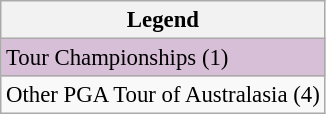<table class="wikitable" style="font-size:95%;">
<tr>
<th>Legend</th>
</tr>
<tr style="background:thistle;">
<td>Tour Championships (1)</td>
</tr>
<tr>
<td>Other PGA Tour of Australasia (4)</td>
</tr>
</table>
